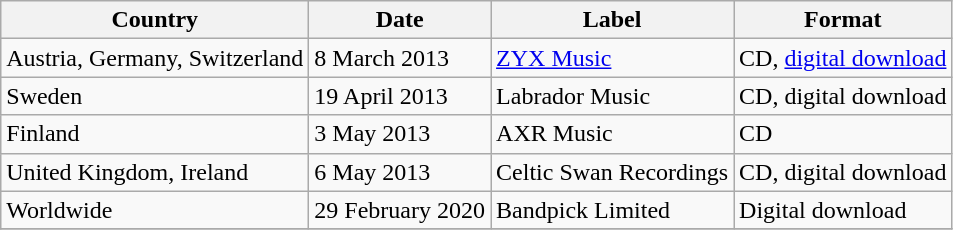<table class="wikitable">
<tr>
<th>Country</th>
<th>Date</th>
<th>Label</th>
<th>Format</th>
</tr>
<tr>
<td>Austria, Germany, Switzerland</td>
<td rowspan=1>8 March 2013</td>
<td rowspan=1><a href='#'>ZYX Music</a></td>
<td rowspan=1>CD, <a href='#'>digital download</a></td>
</tr>
<tr>
<td>Sweden</td>
<td rowspan=1>19 April 2013</td>
<td rowspan=1>Labrador Music</td>
<td rowspan=1>CD, digital download</td>
</tr>
<tr>
<td>Finland</td>
<td rowspan=1>3 May 2013</td>
<td rowspan=1>AXR Music</td>
<td rowspan=1>CD</td>
</tr>
<tr>
<td>United Kingdom, Ireland</td>
<td rowspan=1>6 May 2013</td>
<td rowspan=1>Celtic Swan Recordings</td>
<td rowspan=1>CD, digital download</td>
</tr>
<tr>
<td>Worldwide</td>
<td rowspan=1>29 February 2020</td>
<td rowspan=1>Bandpick Limited</td>
<td rowspan=1>Digital download</td>
</tr>
<tr>
</tr>
</table>
